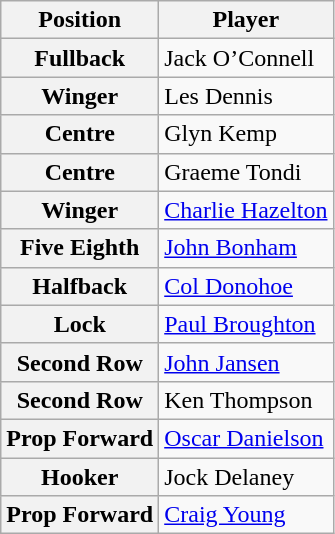<table class="wikitable">
<tr>
<th>Position</th>
<th>Player</th>
</tr>
<tr>
<th>Fullback</th>
<td>Jack O’Connell</td>
</tr>
<tr>
<th>Winger</th>
<td>Les Dennis</td>
</tr>
<tr>
<th>Centre</th>
<td>Glyn Kemp</td>
</tr>
<tr>
<th>Centre</th>
<td>Graeme Tondi</td>
</tr>
<tr>
<th>Winger</th>
<td><a href='#'>Charlie Hazelton</a></td>
</tr>
<tr>
<th>Five Eighth</th>
<td><a href='#'>John Bonham</a></td>
</tr>
<tr>
<th>Halfback</th>
<td><a href='#'>Col Donohoe</a></td>
</tr>
<tr>
<th>Lock</th>
<td><a href='#'>Paul Broughton</a></td>
</tr>
<tr>
<th>Second Row</th>
<td><a href='#'>John Jansen</a></td>
</tr>
<tr>
<th>Second Row</th>
<td>Ken Thompson</td>
</tr>
<tr>
<th>Prop Forward</th>
<td><a href='#'>Oscar Danielson</a></td>
</tr>
<tr>
<th>Hooker</th>
<td>Jock Delaney</td>
</tr>
<tr>
<th>Prop Forward</th>
<td><a href='#'>Craig Young</a></td>
</tr>
</table>
